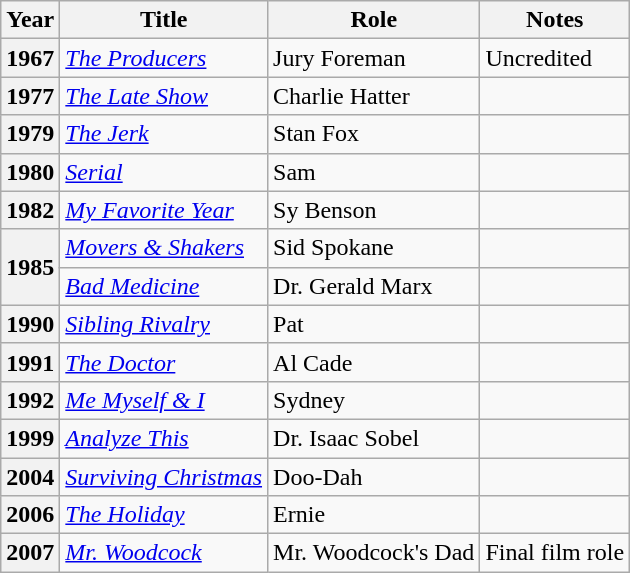<table class=wikitable unsortable>
<tr>
<th>Year</th>
<th>Title</th>
<th>Role</th>
<th>Notes</th>
</tr>
<tr>
<th>1967</th>
<td><em><a href='#'>The Producers</a></em></td>
<td>Jury Foreman</td>
<td>Uncredited</td>
</tr>
<tr>
<th>1977</th>
<td><em><a href='#'>The Late Show</a></em></td>
<td>Charlie Hatter</td>
<td></td>
</tr>
<tr>
<th>1979</th>
<td><em><a href='#'>The Jerk</a></em></td>
<td>Stan Fox</td>
<td></td>
</tr>
<tr>
<th>1980</th>
<td><em><a href='#'>Serial</a></em></td>
<td>Sam</td>
<td></td>
</tr>
<tr>
<th>1982</th>
<td><em><a href='#'>My Favorite Year</a></em></td>
<td>Sy Benson</td>
<td></td>
</tr>
<tr>
<th rowspan=2>1985</th>
<td><em><a href='#'>Movers & Shakers</a></em></td>
<td>Sid Spokane</td>
<td></td>
</tr>
<tr>
<td><em><a href='#'>Bad Medicine</a></em></td>
<td>Dr. Gerald Marx</td>
<td></td>
</tr>
<tr>
<th>1990</th>
<td><em><a href='#'>Sibling Rivalry</a></em></td>
<td>Pat</td>
<td></td>
</tr>
<tr>
<th>1991</th>
<td><em><a href='#'>The Doctor</a></em></td>
<td>Al Cade</td>
<td></td>
</tr>
<tr>
<th>1992</th>
<td><em><a href='#'>Me Myself & I</a></em></td>
<td>Sydney</td>
<td></td>
</tr>
<tr>
<th>1999</th>
<td><em><a href='#'>Analyze This</a></em></td>
<td>Dr. Isaac Sobel</td>
<td></td>
</tr>
<tr>
<th>2004</th>
<td><em><a href='#'>Surviving Christmas</a></em></td>
<td>Doo-Dah</td>
<td></td>
</tr>
<tr>
<th>2006</th>
<td><em><a href='#'>The Holiday</a></em></td>
<td>Ernie</td>
<td></td>
</tr>
<tr>
<th>2007</th>
<td><em><a href='#'>Mr. Woodcock</a></em></td>
<td>Mr. Woodcock's Dad</td>
<td>Final film role</td>
</tr>
</table>
